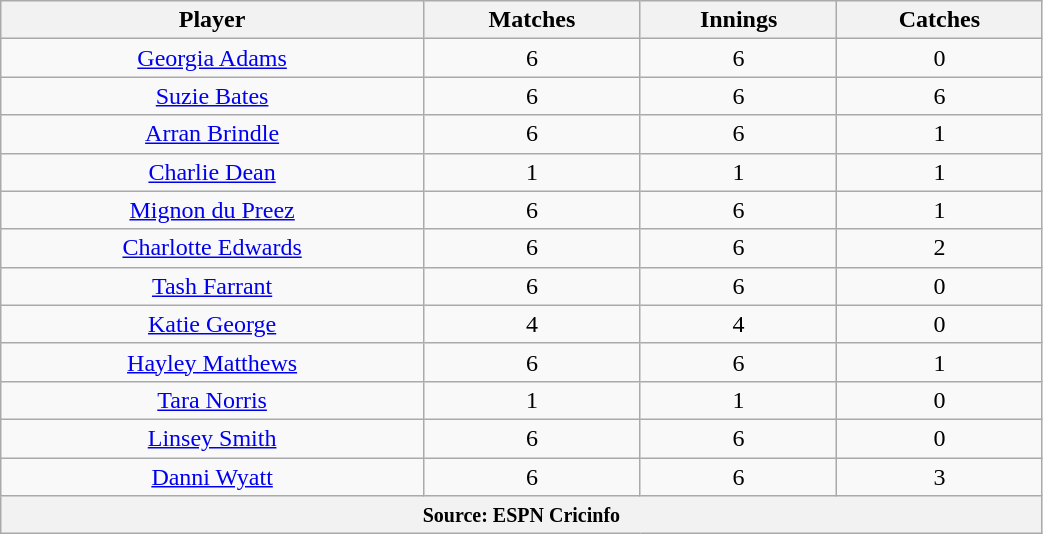<table class="wikitable" style="text-align:center; width:55%;">
<tr>
<th>Player</th>
<th>Matches</th>
<th>Innings</th>
<th>Catches</th>
</tr>
<tr>
<td><a href='#'>Georgia Adams</a></td>
<td>6</td>
<td>6</td>
<td>0</td>
</tr>
<tr>
<td><a href='#'>Suzie Bates</a></td>
<td>6</td>
<td>6</td>
<td>6</td>
</tr>
<tr>
<td><a href='#'>Arran Brindle</a></td>
<td>6</td>
<td>6</td>
<td>1</td>
</tr>
<tr>
<td><a href='#'>Charlie Dean</a></td>
<td>1</td>
<td>1</td>
<td>1</td>
</tr>
<tr>
<td><a href='#'>Mignon du Preez</a></td>
<td>6</td>
<td>6</td>
<td>1</td>
</tr>
<tr>
<td><a href='#'>Charlotte Edwards</a></td>
<td>6</td>
<td>6</td>
<td>2</td>
</tr>
<tr>
<td><a href='#'>Tash Farrant</a></td>
<td>6</td>
<td>6</td>
<td>0</td>
</tr>
<tr>
<td><a href='#'>Katie George</a></td>
<td>4</td>
<td>4</td>
<td>0</td>
</tr>
<tr>
<td><a href='#'>Hayley Matthews</a></td>
<td>6</td>
<td>6</td>
<td>1</td>
</tr>
<tr>
<td><a href='#'>Tara Norris</a></td>
<td>1</td>
<td>1</td>
<td>0</td>
</tr>
<tr>
<td><a href='#'>Linsey Smith</a></td>
<td>6</td>
<td>6</td>
<td>0</td>
</tr>
<tr>
<td><a href='#'>Danni Wyatt</a></td>
<td>6</td>
<td>6</td>
<td>3</td>
</tr>
<tr>
<th colspan="4"><small>Source: ESPN Cricinfo </small></th>
</tr>
</table>
